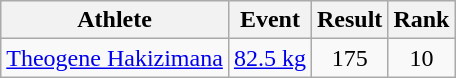<table class="wikitable">
<tr>
<th>Athlete</th>
<th>Event</th>
<th>Result</th>
<th>Rank</th>
</tr>
<tr align=center>
<td align=left><a href='#'>Theogene Hakizimana</a></td>
<td align=left><a href='#'>82.5 kg</a></td>
<td>175</td>
<td>10</td>
</tr>
</table>
